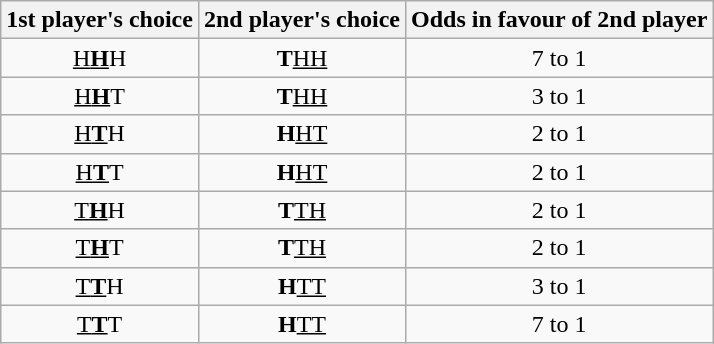<table class="wikitable" style="text-align: center;">
<tr>
<th>1st player's choice</th>
<th>2nd player's choice</th>
<th>Odds in favour of 2nd player</th>
</tr>
<tr>
<td><u>H<strong>H</strong></u>H</td>
<td><strong>T</strong><u>HH</u></td>
<td>7 to 1</td>
</tr>
<tr>
<td><u>H<strong>H</strong></u>T</td>
<td><strong>T</strong><u>HH</u></td>
<td>3 to 1</td>
</tr>
<tr>
<td><u>H<strong>T</strong></u>H</td>
<td><strong>H</strong><u>HT</u></td>
<td>2 to 1</td>
</tr>
<tr>
<td><u>H<strong>T</strong></u>T</td>
<td><strong>H</strong><u>HT</u></td>
<td>2 to 1</td>
</tr>
<tr>
<td><u>T<strong>H</strong></u>H</td>
<td><strong>T</strong><u>TH</u></td>
<td>2 to 1</td>
</tr>
<tr>
<td><u>T<strong>H</strong></u>T</td>
<td><strong>T</strong><u>TH</u></td>
<td>2 to 1</td>
</tr>
<tr>
<td><u>T<strong>T</strong></u>H</td>
<td><strong>H</strong><u>TT</u></td>
<td>3 to 1</td>
</tr>
<tr>
<td><u>T<strong>T</strong></u>T</td>
<td><strong>H</strong><u>TT</u></td>
<td>7 to 1</td>
</tr>
</table>
